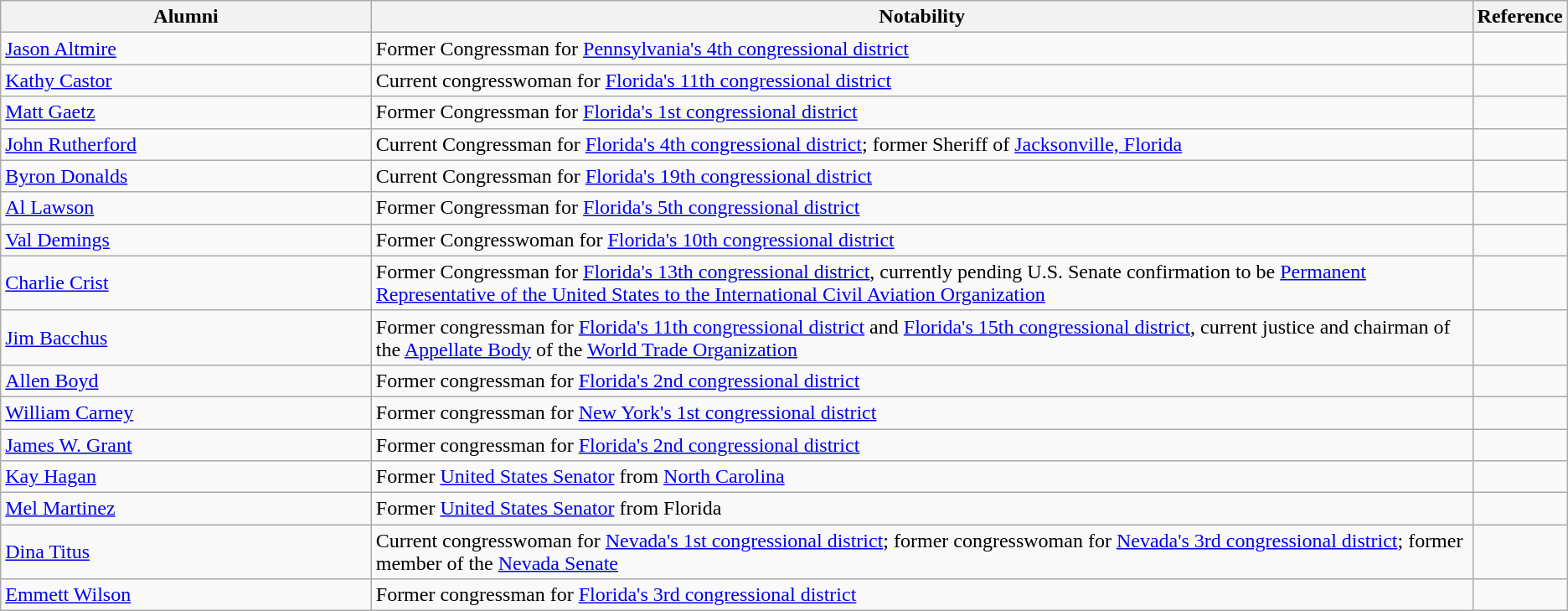<table class="wikitable vertical-align-top">
<tr>
<th style="width:25%;">Alumni</th>
<th style="width:75%;">Notability</th>
<th style="width:*;" class="unsortable">Reference</th>
</tr>
<tr>
<td><a href='#'>Jason Altmire</a></td>
<td>Former Congressman for <a href='#'>Pennsylvania's 4th congressional district</a></td>
<td></td>
</tr>
<tr>
<td><a href='#'>Kathy Castor</a></td>
<td>Current congresswoman for <a href='#'>Florida's 11th congressional district</a></td>
<td></td>
</tr>
<tr>
<td><a href='#'>Matt Gaetz</a></td>
<td>Former Congressman for <a href='#'>Florida's 1st congressional district</a></td>
<td></td>
</tr>
<tr>
<td><a href='#'>John Rutherford</a></td>
<td>Current Congressman for <a href='#'>Florida's 4th congressional district</a>; former Sheriff of <a href='#'>Jacksonville, Florida</a></td>
<td></td>
</tr>
<tr>
<td><a href='#'>Byron Donalds</a></td>
<td>Current Congressman for <a href='#'>Florida's 19th congressional district</a></td>
<td></td>
</tr>
<tr>
<td><a href='#'>Al Lawson</a></td>
<td>Former Congressman for <a href='#'>Florida's 5th congressional district</a></td>
<td></td>
</tr>
<tr>
<td><a href='#'>Val Demings</a></td>
<td>Former Congresswoman for <a href='#'>Florida's 10th congressional district</a></td>
<td></td>
</tr>
<tr>
<td><a href='#'>Charlie Crist</a></td>
<td>Former Congressman for <a href='#'>Florida's 13th congressional district</a>, currently pending U.S. Senate confirmation to be <a href='#'>Permanent Representative of the United States to the International Civil Aviation Organization</a></td>
<td></td>
</tr>
<tr>
<td><a href='#'>Jim Bacchus</a></td>
<td>Former congressman for <a href='#'>Florida's 11th congressional district</a> and <a href='#'>Florida's 15th congressional district</a>, current justice and chairman of the <a href='#'>Appellate Body</a> of the <a href='#'>World Trade Organization</a></td>
<td></td>
</tr>
<tr>
<td><a href='#'>Allen Boyd</a></td>
<td>Former congressman for <a href='#'>Florida's 2nd congressional district</a></td>
<td></td>
</tr>
<tr>
<td><a href='#'>William Carney</a></td>
<td>Former congressman for <a href='#'>New York's 1st congressional district</a></td>
<td></td>
</tr>
<tr>
<td><a href='#'>James W. Grant</a></td>
<td>Former congressman for <a href='#'>Florida's 2nd congressional district</a></td>
<td></td>
</tr>
<tr>
<td><a href='#'>Kay Hagan</a></td>
<td>Former <a href='#'>United States Senator</a> from <a href='#'>North Carolina</a></td>
<td></td>
</tr>
<tr>
<td><a href='#'>Mel Martinez</a></td>
<td>Former <a href='#'>United States Senator</a> from Florida</td>
<td></td>
</tr>
<tr>
<td><a href='#'>Dina Titus</a></td>
<td>Current congresswoman for <a href='#'>Nevada's 1st congressional district</a>; former congresswoman for <a href='#'>Nevada's 3rd congressional district</a>; former member of the <a href='#'>Nevada Senate</a></td>
<td></td>
</tr>
<tr>
<td><a href='#'>Emmett Wilson</a></td>
<td>Former congressman for <a href='#'>Florida's 3rd congressional district</a></td>
<td></td>
</tr>
</table>
